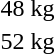<table>
<tr>
<td rowspan=2>48 kg<br></td>
<td rowspan=2></td>
<td rowspan=2></td>
<td></td>
</tr>
<tr>
<td></td>
</tr>
<tr>
<td rowspan=2>52 kg<br></td>
<td rowspan=2></td>
<td rowspan=2></td>
<td></td>
</tr>
<tr>
<td></td>
</tr>
</table>
